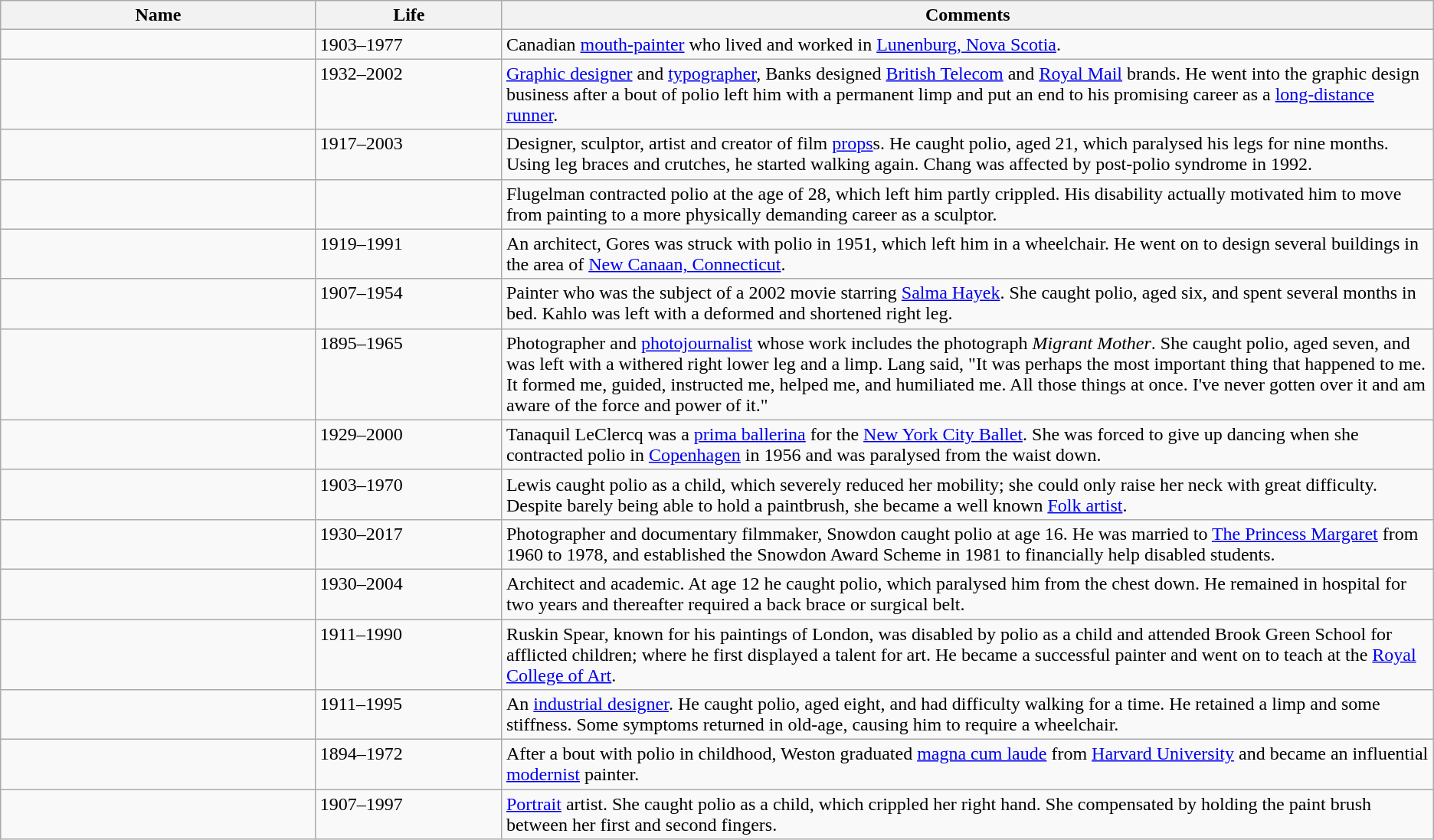<table class="sortable wikitable">
<tr>
<th width="22%">Name</th>
<th width="13%">Life</th>
<th class="unsortable" width="65%">Comments</th>
</tr>
<tr valign="top">
<td></td>
<td>1903–1977</td>
<td>Canadian <a href='#'>mouth-painter</a> who lived and worked in <a href='#'>Lunenburg, Nova Scotia</a>.</td>
</tr>
<tr valign="top">
<td></td>
<td>1932–2002</td>
<td><a href='#'>Graphic designer</a> and <a href='#'>typographer</a>, Banks designed <a href='#'>British Telecom</a> and <a href='#'>Royal Mail</a> brands. He went into the graphic design business after a bout of polio left him with a permanent limp and put an end to his promising career as a <a href='#'>long-distance runner</a>.</td>
</tr>
<tr valign="top">
<td></td>
<td>1917–2003</td>
<td>Designer, sculptor, artist and creator of film <a href='#'>props</a>s. He caught polio, aged 21, which paralysed his legs for nine months. Using leg braces and crutches, he started walking again. Chang was affected by post-polio syndrome in 1992.</td>
</tr>
<tr valign="top">
<td></td>
<td></td>
<td>Flugelman contracted polio at the age of 28, which left him partly crippled. His disability actually motivated him to move from painting to a more physically demanding career as a sculptor.</td>
</tr>
<tr valign="top">
<td></td>
<td>1919–1991</td>
<td>An architect, Gores was struck with polio in 1951, which left him in a wheelchair. He went on to design several buildings in the area of <a href='#'>New Canaan, Connecticut</a>.</td>
</tr>
<tr valign="top">
<td></td>
<td>1907–1954</td>
<td>Painter who was the subject of a 2002 movie starring <a href='#'>Salma Hayek</a>. She caught polio, aged six, and spent several months in bed. Kahlo was left with a deformed and shortened right leg.</td>
</tr>
<tr valign="top">
<td></td>
<td>1895–1965</td>
<td>Photographer and <a href='#'>photojournalist</a> whose work includes the photograph <em>Migrant Mother</em>. She caught polio, aged seven, and was left with a withered right lower leg and a limp. Lang said, "It was perhaps the most important thing that happened to me. It formed me, guided, instructed me, helped me, and humiliated me. All those things at once. I've never gotten over it and am aware of the force and power of it."</td>
</tr>
<tr valign="top">
<td></td>
<td>1929–2000</td>
<td>Tanaquil LeClercq was a <a href='#'>prima ballerina</a> for the <a href='#'>New York City Ballet</a>. She was forced to give up dancing when she contracted polio in <a href='#'>Copenhagen</a> in 1956 and was paralysed from the waist down.</td>
</tr>
<tr valign="top">
<td></td>
<td>1903–1970</td>
<td>Lewis caught polio as a child, which severely reduced her mobility; she could only raise her neck with great difficulty. Despite barely being able to hold a paintbrush, she became a well known <a href='#'>Folk artist</a>.</td>
</tr>
<tr valign="top">
<td></td>
<td>1930–2017</td>
<td>Photographer and documentary filmmaker, Snowdon caught polio at age 16. He was married to <a href='#'>The Princess Margaret</a> from 1960 to 1978, and established the Snowdon Award Scheme in 1981 to financially help disabled students.</td>
</tr>
<tr valign="top">
<td></td>
<td>1930–2004</td>
<td>Architect and academic. At age 12 he caught polio, which paralysed him from the chest down. He remained in hospital for two years and thereafter required a back brace or surgical belt.</td>
</tr>
<tr valign="top">
<td></td>
<td>1911–1990</td>
<td>Ruskin Spear, known for his paintings of London, was disabled by polio as a child and attended Brook Green School for afflicted children; where he first displayed a talent for art. He became a successful painter and went on to teach at the <a href='#'>Royal College of Art</a>.</td>
</tr>
<tr valign="top">
<td></td>
<td>1911–1995</td>
<td>An <a href='#'>industrial designer</a>. He caught polio, aged eight, and had difficulty walking for a time. He retained a limp and some stiffness. Some symptoms returned in old-age, causing him to require a wheelchair.</td>
</tr>
<tr valign="top">
<td></td>
<td>1894–1972</td>
<td>After a bout with polio in childhood, Weston graduated <a href='#'>magna cum laude</a> from <a href='#'>Harvard University</a> and became an influential <a href='#'>modernist</a> painter.</td>
</tr>
<tr valign="top">
<td></td>
<td>1907–1997</td>
<td><a href='#'>Portrait</a> artist. She caught polio as a child, which crippled her right hand. She compensated by holding the paint brush between her first and second fingers.</td>
</tr>
</table>
